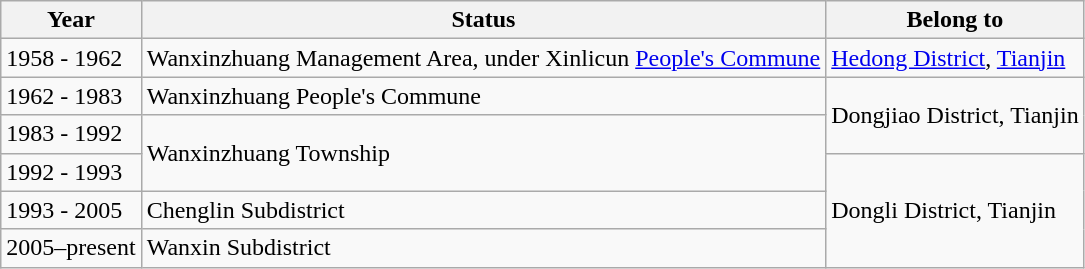<table class="wikitable">
<tr>
<th>Year</th>
<th>Status</th>
<th>Belong to</th>
</tr>
<tr>
<td>1958 - 1962</td>
<td>Wanxinzhuang Management Area, under Xinlicun <a href='#'>People's Commune</a></td>
<td><a href='#'>Hedong District</a>, <a href='#'>Tianjin</a></td>
</tr>
<tr>
<td>1962 - 1983</td>
<td>Wanxinzhuang People's Commune</td>
<td rowspan="2">Dongjiao District, Tianjin</td>
</tr>
<tr>
<td>1983 - 1992</td>
<td rowspan="2">Wanxinzhuang Township</td>
</tr>
<tr>
<td>1992 - 1993</td>
<td rowspan="3">Dongli District, Tianjin</td>
</tr>
<tr>
<td>1993 - 2005</td>
<td>Chenglin Subdistrict</td>
</tr>
<tr>
<td>2005–present</td>
<td>Wanxin Subdistrict</td>
</tr>
</table>
